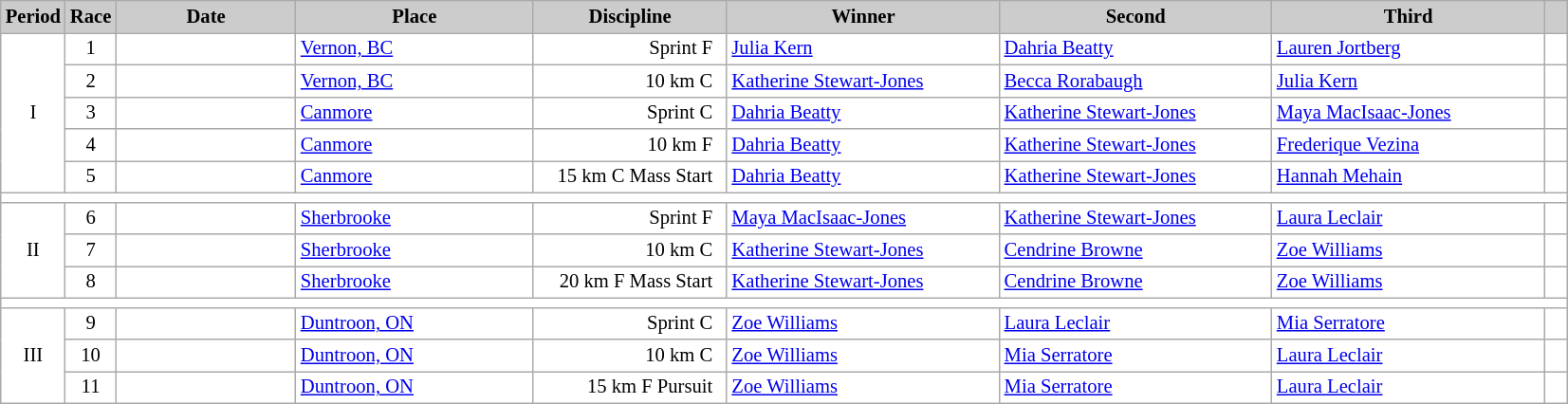<table class="wikitable plainrowheaders" style="background:#fff; font-size:86%; line-height:16px; border:grey solid 1px; border-collapse:collapse;">
<tr style="background:#ccc; text-align:center;">
<th scope="col" style="background:#ccc; width=20 px;">Period</th>
<th scope="col" style="background:#ccc; width=30 px;">Race</th>
<th scope="col" style="background:#ccc; width:120px;">Date</th>
<th scope="col" style="background:#ccc; width:160px;">Place</th>
<th scope="col" style="background:#ccc; width:130px;">Discipline</th>
<th scope="col" style="background:#ccc; width:185px;">Winner</th>
<th scope="col" style="background:#ccc; width:185px;">Second</th>
<th scope="col" style="background:#ccc; width:185px;">Third</th>
<th scope="col" style="background:#ccc; width:10px;"></th>
</tr>
<tr>
<td rowspan=5 align=center>I</td>
<td align=center>1</td>
<td align=right>  </td>
<td> <a href='#'>Vernon, BC</a></td>
<td align=right>Sprint F  </td>
<td> <a href='#'>Julia Kern</a></td>
<td> <a href='#'>Dahria Beatty</a></td>
<td> <a href='#'>Lauren Jortberg</a></td>
<td></td>
</tr>
<tr>
<td align=center>2</td>
<td align=right>  </td>
<td> <a href='#'>Vernon, BC</a></td>
<td align=right>10 km C  </td>
<td> <a href='#'>Katherine Stewart-Jones</a></td>
<td> <a href='#'>Becca Rorabaugh</a></td>
<td> <a href='#'>Julia Kern</a></td>
<td></td>
</tr>
<tr>
<td align=center>3</td>
<td align=right>  </td>
<td> <a href='#'>Canmore</a></td>
<td align=right>Sprint C  </td>
<td> <a href='#'>Dahria Beatty</a></td>
<td> <a href='#'>Katherine Stewart-Jones</a></td>
<td> <a href='#'>Maya MacIsaac-Jones</a></td>
<td></td>
</tr>
<tr>
<td align=center>4</td>
<td align=right>  </td>
<td> <a href='#'>Canmore</a></td>
<td align=right>10 km F  </td>
<td> <a href='#'>Dahria Beatty</a></td>
<td> <a href='#'>Katherine Stewart-Jones</a></td>
<td> <a href='#'>Frederique Vezina</a></td>
<td></td>
</tr>
<tr>
<td align=center>5</td>
<td align=right>  </td>
<td> <a href='#'>Canmore</a></td>
<td align=right>15 km C Mass Start  </td>
<td> <a href='#'>Dahria Beatty</a></td>
<td> <a href='#'>Katherine Stewart-Jones</a></td>
<td> <a href='#'>Hannah Mehain</a></td>
<td></td>
</tr>
<tr>
<td colspan=9></td>
</tr>
<tr>
<td rowspan=3 align=center>II</td>
<td align=center>6</td>
<td align=right>  </td>
<td> <a href='#'>Sherbrooke</a></td>
<td align=right>Sprint F  </td>
<td> <a href='#'>Maya MacIsaac-Jones</a></td>
<td> <a href='#'>Katherine Stewart-Jones</a></td>
<td> <a href='#'>Laura Leclair</a></td>
<td></td>
</tr>
<tr>
<td align=center>7</td>
<td align=right>  </td>
<td> <a href='#'>Sherbrooke</a></td>
<td align=right>10 km C  </td>
<td> <a href='#'>Katherine Stewart-Jones</a></td>
<td> <a href='#'>Cendrine Browne</a></td>
<td> <a href='#'>Zoe Williams</a></td>
<td></td>
</tr>
<tr>
<td align=center>8</td>
<td align=right>  </td>
<td> <a href='#'>Sherbrooke</a></td>
<td align=right>20 km F Mass Start  </td>
<td> <a href='#'>Katherine Stewart-Jones</a></td>
<td> <a href='#'>Cendrine Browne</a></td>
<td> <a href='#'>Zoe Williams</a></td>
<td></td>
</tr>
<tr>
<td colspan=9></td>
</tr>
<tr>
<td rowspan=4 align=center>III</td>
<td align=center>9</td>
<td align=right>  </td>
<td> <a href='#'>Duntroon, ON</a></td>
<td align=right>Sprint C  </td>
<td> <a href='#'>Zoe Williams</a></td>
<td> <a href='#'>Laura Leclair</a></td>
<td> <a href='#'>Mia Serratore</a></td>
<td></td>
</tr>
<tr>
<td align=center>10</td>
<td align=right>  </td>
<td> <a href='#'>Duntroon, ON</a></td>
<td align=right>10 km C  </td>
<td> <a href='#'>Zoe Williams</a></td>
<td> <a href='#'>Mia Serratore</a></td>
<td> <a href='#'>Laura Leclair</a></td>
<td></td>
</tr>
<tr>
<td align=center>11</td>
<td align=right>  </td>
<td> <a href='#'>Duntroon, ON</a></td>
<td align=right>15 km F Pursuit  </td>
<td> <a href='#'>Zoe Williams</a></td>
<td> <a href='#'>Mia Serratore</a></td>
<td> <a href='#'>Laura Leclair</a></td>
<td></td>
</tr>
</table>
